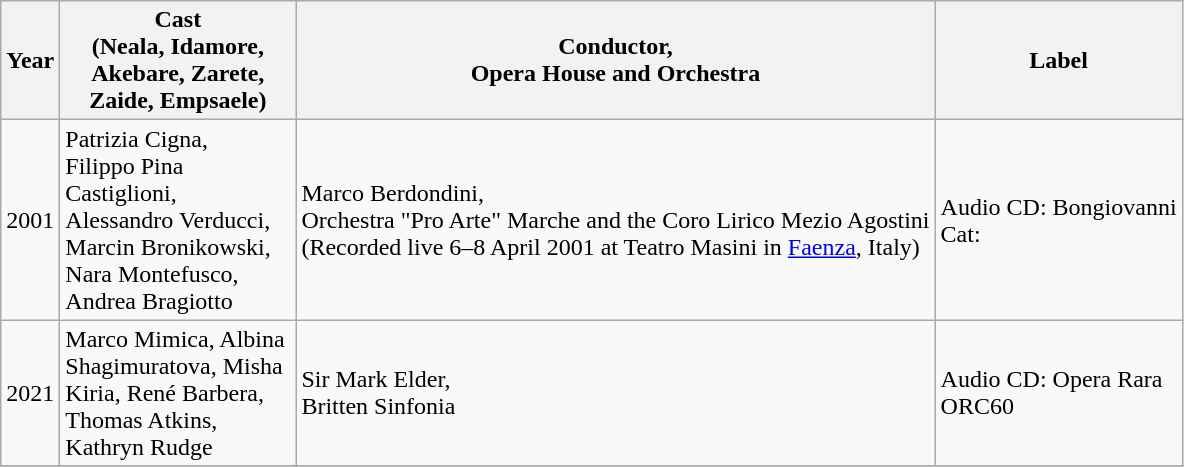<table class="wikitable">
<tr>
<th>Year</th>
<th style="width:150px;">Cast <br>(Neala, Idamore, Akebare, Zarete,<br>Zaide, Empsaele)</th>
<th>Conductor,<br>Opera House and Orchestra</th>
<th>Label</th>
</tr>
<tr>
<td>2001</td>
<td>Patrizia Cigna,<br>Filippo Pina Castiglioni,<br>Alessandro Verducci,<br>Marcin Bronikowski,<br>Nara Montefusco,<br>Andrea Bragiotto</td>
<td>Marco Berdondini,<br>Orchestra "Pro Arte" Marche and the Coro Lirico Mezio Agostini<br>(Recorded live 6–8 April 2001 at Teatro Masini in <a href='#'>Faenza</a>, Italy)<br></td>
<td>Audio CD: Bongiovanni<br> Cat: </td>
</tr>
<tr>
<td>2021</td>
<td>Marco Mimica, Albina Shagimuratova, Misha Kiria, René Barbera, Thomas Atkins, Kathryn Rudge</td>
<td>Sir Mark Elder,<br>Britten Sinfonia</td>
<td>Audio CD: Opera Rara<br>ORC60</td>
</tr>
<tr>
</tr>
</table>
